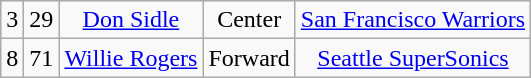<table class="wikitable" style="text-align:center">
<tr>
<td>3</td>
<td>29</td>
<td><a href='#'>Don Sidle</a></td>
<td>Center</td>
<td><a href='#'>San Francisco Warriors</a></td>
</tr>
<tr>
<td>8</td>
<td>71</td>
<td><a href='#'>Willie Rogers</a></td>
<td>Forward</td>
<td><a href='#'>Seattle SuperSonics</a></td>
</tr>
</table>
